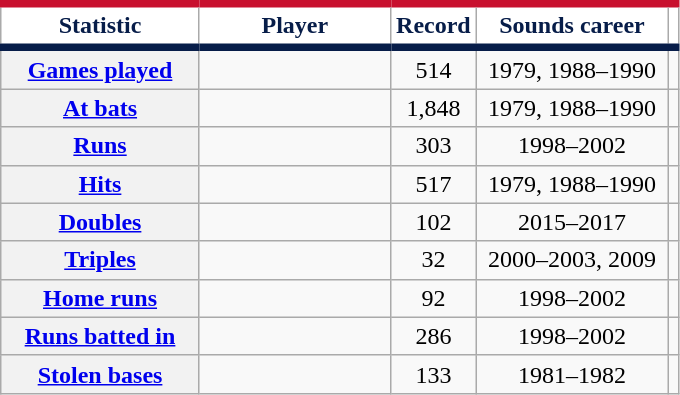<table class="sortable wikitable plainrowheaders" style="text-align:center">
<tr>
<th width="125px" scope="col" style="background-color:#ffffff; border-top:#c8102e 5px solid; border-bottom:#071d49 5px solid; color:#071d49">Statistic</th>
<th width="120px" scope="col" style="background-color:#ffffff; border-top:#c8102e 5px solid; border-bottom:#071d49 5px solid; color:#071d49">Player</th>
<th width="50px" class="unsortable" scope="col" style="background-color:#ffffff; border-top:#c8102e 5px solid; border-bottom:#071d49 5px solid; color:#071d49">Record</th>
<th width="120px" scope="col" style="background-color:#ffffff; border-top:#c8102e 5px solid; border-bottom:#071d49 5px solid; color:#071d49">Sounds career</th>
<th class="unsortable" scope="col" style="background-color:#ffffff; border-top:#c8102e 5px solid; border-bottom:#071d49 5px solid; color:#071d49"></th>
</tr>
<tr>
<th scope="row" style="text-align:center"><a href='#'>Games played</a></th>
<td></td>
<td>514</td>
<td>1979, 1988–1990</td>
<td></td>
</tr>
<tr>
<th scope="row" style="text-align:center"><a href='#'>At bats</a></th>
<td></td>
<td>1,848</td>
<td>1979, 1988–1990</td>
<td></td>
</tr>
<tr>
<th scope="row" style="text-align:center"><a href='#'>Runs</a></th>
<td></td>
<td>303</td>
<td>1998–2002</td>
<td></td>
</tr>
<tr>
<th scope="row" style="text-align:center"><a href='#'>Hits</a></th>
<td></td>
<td>517</td>
<td>1979, 1988–1990</td>
<td></td>
</tr>
<tr>
<th scope="row" style="text-align:center"><a href='#'>Doubles</a></th>
<td></td>
<td>102</td>
<td>2015–2017</td>
<td></td>
</tr>
<tr>
<th scope="row" style="text-align:center"><a href='#'>Triples</a></th>
<td></td>
<td>32</td>
<td>2000–2003, 2009</td>
<td></td>
</tr>
<tr>
<th scope="row" style="text-align:center"><a href='#'>Home runs</a></th>
<td></td>
<td>92</td>
<td>1998–2002</td>
<td></td>
</tr>
<tr>
<th scope="row" style="text-align:center"><a href='#'>Runs batted in</a></th>
<td></td>
<td>286</td>
<td>1998–2002</td>
<td></td>
</tr>
<tr>
<th scope="row" style="text-align:center"><a href='#'>Stolen bases</a></th>
<td></td>
<td>133</td>
<td>1981–1982</td>
<td></td>
</tr>
</table>
